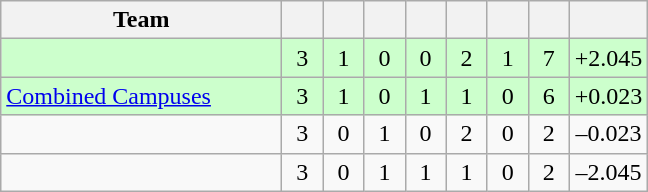<table class="wikitable" style="text-align:center">
<tr>
<th width=180>Team</th>
<th width=20></th>
<th width=20></th>
<th width=20></th>
<th width=20></th>
<th width=20></th>
<th width=20></th>
<th width=20></th>
<th width=45></th>
</tr>
<tr style="background:#cfc">
<td align="left"></td>
<td>3</td>
<td>1</td>
<td>0</td>
<td>0</td>
<td>2</td>
<td>1</td>
<td>7</td>
<td>+2.045</td>
</tr>
<tr style="background:#cfc">
<td align="left"> <a href='#'>Combined Campuses</a></td>
<td>3</td>
<td>1</td>
<td>0</td>
<td>1</td>
<td>1</td>
<td>0</td>
<td>6</td>
<td>+0.023</td>
</tr>
<tr>
<td align="left"></td>
<td>3</td>
<td>0</td>
<td>1</td>
<td>0</td>
<td>2</td>
<td>0</td>
<td>2</td>
<td>–0.023</td>
</tr>
<tr>
<td align="left"></td>
<td>3</td>
<td>0</td>
<td>1</td>
<td>1</td>
<td>1</td>
<td>0</td>
<td>2</td>
<td>–2.045</td>
</tr>
</table>
